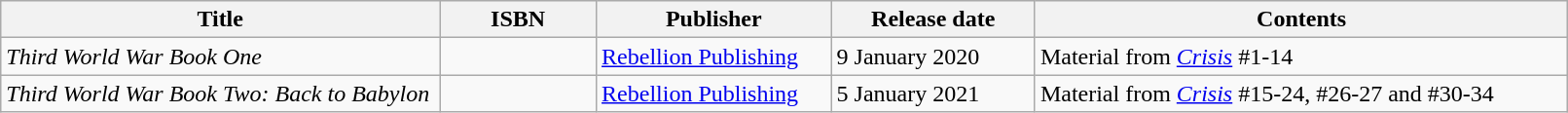<table class="wikitable" width="85%">
<tr>
<th width=28%>Title</th>
<th width=10%>ISBN</th>
<th width=15%>Publisher</th>
<th width=13%>Release date</th>
<th width=34%>Contents</th>
</tr>
<tr>
<td><em>Third World War Book One</em></td>
<td></td>
<td><a href='#'>Rebellion Publishing</a></td>
<td>9 January 2020</td>
<td>Material from <em><a href='#'>Crisis</a></em> #1-14</td>
</tr>
<tr>
<td><em>Third World War Book Two: Back to Babylon</em></td>
<td></td>
<td><a href='#'>Rebellion Publishing</a></td>
<td>5 January 2021</td>
<td>Material from <em><a href='#'>Crisis</a></em> #15-24, #26-27 and #30-34</td>
</tr>
</table>
